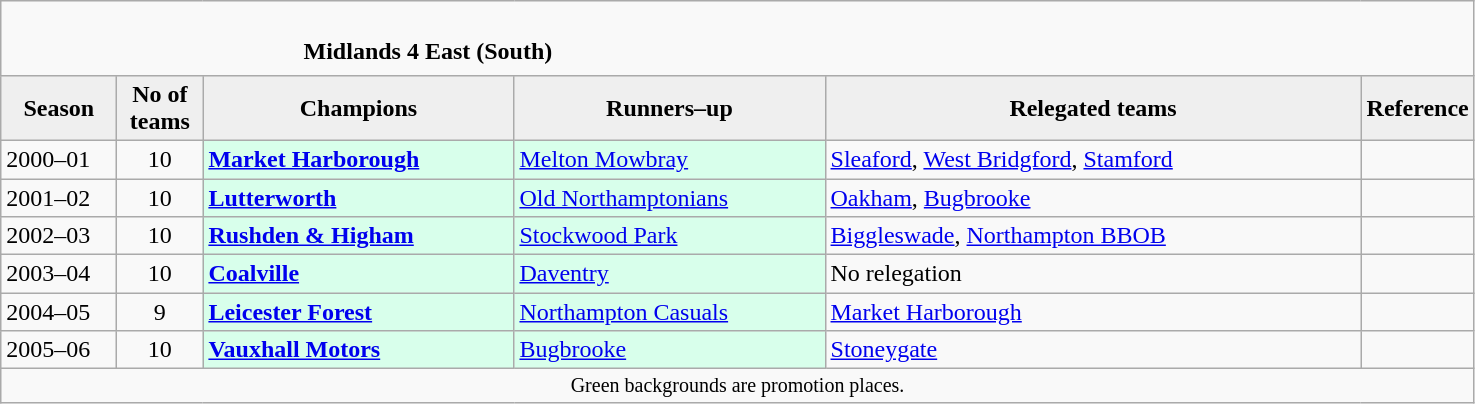<table class="wikitable" style="text-align: left;">
<tr>
<td colspan="11" cellpadding="0" cellspacing="0"><br><table border="0" style="width:100%;" cellpadding="0" cellspacing="0">
<tr>
<td style="width:20%; border:0;"></td>
<td style="border:0;"><strong>Midlands 4 East (South)</strong></td>
<td style="width:20%; border:0;"></td>
</tr>
</table>
</td>
</tr>
<tr>
<th style="background:#efefef; width:70px;">Season</th>
<th style="background:#efefef; width:50px;">No of teams</th>
<th style="background:#efefef; width:200px;">Champions</th>
<th style="background:#efefef; width:200px;">Runners–up</th>
<th style="background:#efefef; width:350px;">Relegated teams</th>
<th style="background:#efefef; width:50px;">Reference</th>
</tr>
<tr align=left>
<td>2000–01</td>
<td style="text-align: center;">10</td>
<td style="background:#d8ffeb;"><strong><a href='#'>Market Harborough</a></strong></td>
<td style="background:#d8ffeb;"><a href='#'>Melton Mowbray</a></td>
<td><a href='#'>Sleaford</a>, <a href='#'>West Bridgford</a>, <a href='#'>Stamford</a></td>
<td></td>
</tr>
<tr>
<td>2001–02</td>
<td style="text-align: center;">10</td>
<td style="background:#d8ffeb;"><strong><a href='#'>Lutterworth</a></strong></td>
<td style="background:#d8ffeb;"><a href='#'>Old Northamptonians</a></td>
<td><a href='#'>Oakham</a>, <a href='#'>Bugbrooke</a></td>
<td></td>
</tr>
<tr>
<td>2002–03</td>
<td style="text-align: center;">10</td>
<td style="background:#d8ffeb;"><strong><a href='#'>Rushden & Higham</a></strong></td>
<td style="background:#d8ffeb;"><a href='#'>Stockwood Park</a></td>
<td><a href='#'>Biggleswade</a>, <a href='#'>Northampton BBOB</a></td>
<td></td>
</tr>
<tr>
<td>2003–04</td>
<td style="text-align: center;">10</td>
<td style="background:#d8ffeb;"><strong><a href='#'>Coalville</a></strong></td>
<td style="background:#d8ffeb;"><a href='#'>Daventry</a></td>
<td>No relegation</td>
<td></td>
</tr>
<tr>
<td>2004–05</td>
<td style="text-align: center;">9</td>
<td style="background:#d8ffeb;"><strong><a href='#'>Leicester Forest</a></strong></td>
<td style="background:#d8ffeb;"><a href='#'>Northampton Casuals</a></td>
<td><a href='#'>Market Harborough</a></td>
<td></td>
</tr>
<tr>
<td>2005–06</td>
<td style="text-align: center;">10</td>
<td style="background:#d8ffeb;"><strong><a href='#'>Vauxhall Motors</a></strong></td>
<td style="background:#d8ffeb;"><a href='#'>Bugbrooke</a></td>
<td><a href='#'>Stoneygate</a></td>
<td></td>
</tr>
<tr>
<td colspan="15"  style="border:0; font-size:smaller; text-align:center;">Green backgrounds are promotion places.</td>
</tr>
</table>
